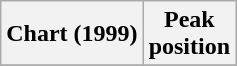<table class="wikitable plainrowheaders" style="text-align:center">
<tr>
<th scope="col">Chart (1999)</th>
<th scope="col">Peak<br>position</th>
</tr>
<tr>
</tr>
</table>
